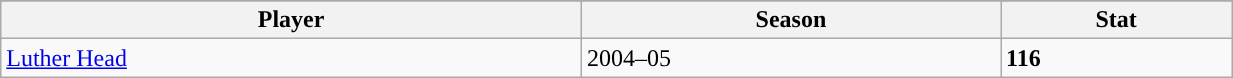<table class="wikitable sortable" style="text-align: left; width: 65%">
<tr>
</tr>
<tr>
<th>Player</th>
<th>Season</th>
<th>Stat</th>
</tr>
<tr>
<td><a href='#'>Luther Head</a></td>
<td>2004–05</td>
<td><strong>116</strong></td>
</tr>
</table>
